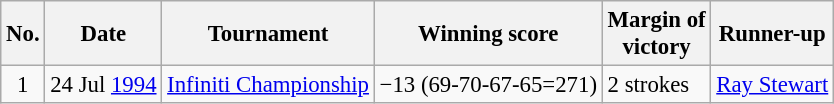<table class="wikitable" style="font-size:95%;">
<tr>
<th>No.</th>
<th>Date</th>
<th>Tournament</th>
<th>Winning score</th>
<th>Margin of<br>victory</th>
<th>Runner-up</th>
</tr>
<tr>
<td align=center>1</td>
<td align=right>24 Jul <a href='#'>1994</a></td>
<td><a href='#'>Infiniti Championship</a></td>
<td>−13 (69-70-67-65=271)</td>
<td>2 strokes</td>
<td> <a href='#'>Ray Stewart</a></td>
</tr>
</table>
